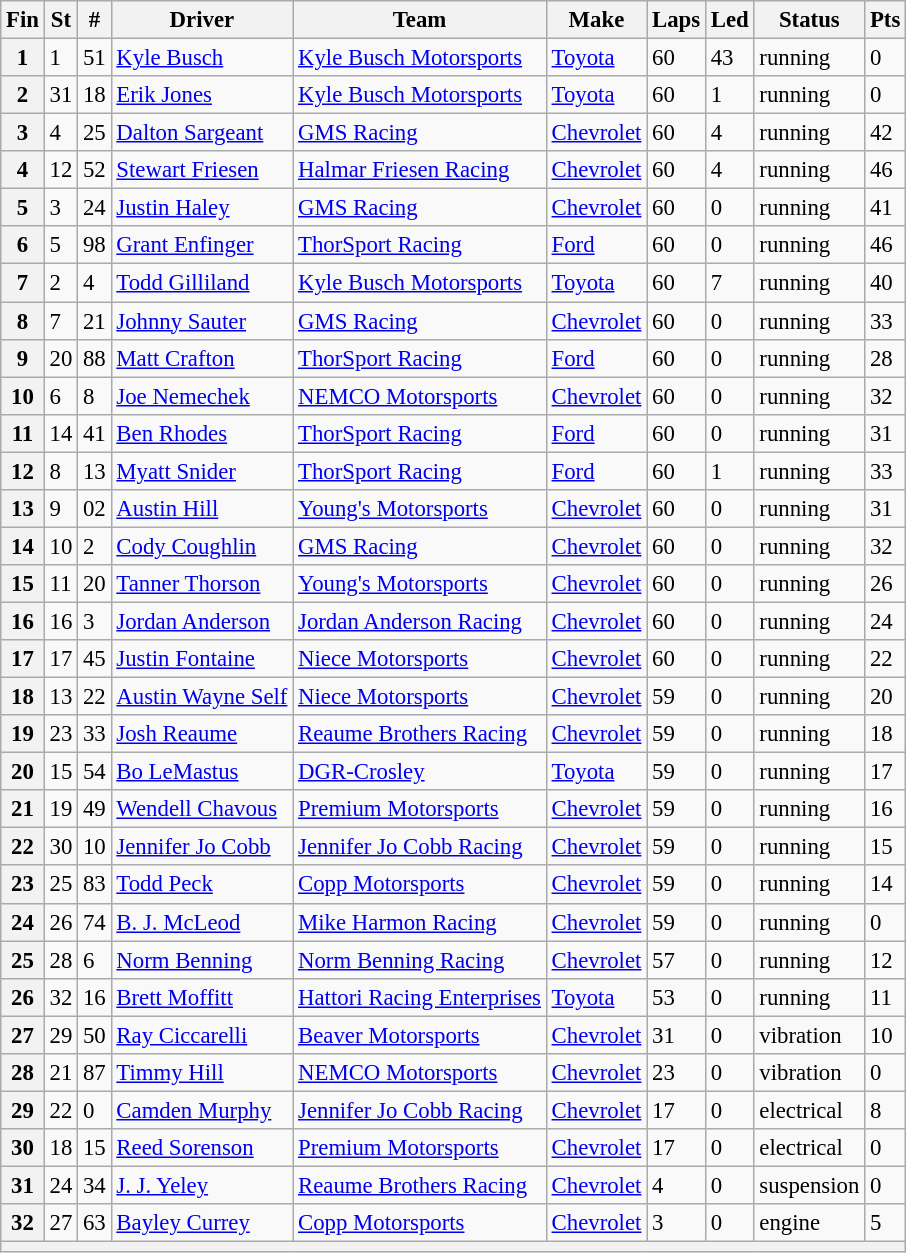<table class="wikitable" style="font-size:95%">
<tr>
<th>Fin</th>
<th>St</th>
<th>#</th>
<th>Driver</th>
<th>Team</th>
<th>Make</th>
<th>Laps</th>
<th>Led</th>
<th>Status</th>
<th>Pts</th>
</tr>
<tr>
<th>1</th>
<td>1</td>
<td>51</td>
<td><a href='#'>Kyle Busch</a></td>
<td><a href='#'>Kyle Busch Motorsports</a></td>
<td><a href='#'>Toyota</a></td>
<td>60</td>
<td>43</td>
<td>running</td>
<td>0</td>
</tr>
<tr>
<th>2</th>
<td>31</td>
<td>18</td>
<td><a href='#'>Erik Jones</a></td>
<td><a href='#'>Kyle Busch Motorsports</a></td>
<td><a href='#'>Toyota</a></td>
<td>60</td>
<td>1</td>
<td>running</td>
<td>0</td>
</tr>
<tr>
<th>3</th>
<td>4</td>
<td>25</td>
<td><a href='#'>Dalton Sargeant</a></td>
<td><a href='#'>GMS Racing</a></td>
<td><a href='#'>Chevrolet</a></td>
<td>60</td>
<td>4</td>
<td>running</td>
<td>42</td>
</tr>
<tr>
<th>4</th>
<td>12</td>
<td>52</td>
<td><a href='#'>Stewart Friesen</a></td>
<td><a href='#'>Halmar Friesen Racing</a></td>
<td><a href='#'>Chevrolet</a></td>
<td>60</td>
<td>4</td>
<td>running</td>
<td>46</td>
</tr>
<tr>
<th>5</th>
<td>3</td>
<td>24</td>
<td><a href='#'>Justin Haley</a></td>
<td><a href='#'>GMS Racing</a></td>
<td><a href='#'>Chevrolet</a></td>
<td>60</td>
<td>0</td>
<td>running</td>
<td>41</td>
</tr>
<tr>
<th>6</th>
<td>5</td>
<td>98</td>
<td><a href='#'>Grant Enfinger</a></td>
<td><a href='#'>ThorSport Racing</a></td>
<td><a href='#'>Ford</a></td>
<td>60</td>
<td>0</td>
<td>running</td>
<td>46</td>
</tr>
<tr>
<th>7</th>
<td>2</td>
<td>4</td>
<td><a href='#'>Todd Gilliland</a></td>
<td><a href='#'>Kyle Busch Motorsports</a></td>
<td><a href='#'>Toyota</a></td>
<td>60</td>
<td>7</td>
<td>running</td>
<td>40</td>
</tr>
<tr>
<th>8</th>
<td>7</td>
<td>21</td>
<td><a href='#'>Johnny Sauter</a></td>
<td><a href='#'>GMS Racing</a></td>
<td><a href='#'>Chevrolet</a></td>
<td>60</td>
<td>0</td>
<td>running</td>
<td>33</td>
</tr>
<tr>
<th>9</th>
<td>20</td>
<td>88</td>
<td><a href='#'>Matt Crafton</a></td>
<td><a href='#'>ThorSport Racing</a></td>
<td><a href='#'>Ford</a></td>
<td>60</td>
<td>0</td>
<td>running</td>
<td>28</td>
</tr>
<tr>
<th>10</th>
<td>6</td>
<td>8</td>
<td><a href='#'>Joe Nemechek</a></td>
<td><a href='#'>NEMCO Motorsports</a></td>
<td><a href='#'>Chevrolet</a></td>
<td>60</td>
<td>0</td>
<td>running</td>
<td>32</td>
</tr>
<tr>
<th>11</th>
<td>14</td>
<td>41</td>
<td><a href='#'>Ben Rhodes</a></td>
<td><a href='#'>ThorSport Racing</a></td>
<td><a href='#'>Ford</a></td>
<td>60</td>
<td>0</td>
<td>running</td>
<td>31</td>
</tr>
<tr>
<th>12</th>
<td>8</td>
<td>13</td>
<td><a href='#'>Myatt Snider</a></td>
<td><a href='#'>ThorSport Racing</a></td>
<td><a href='#'>Ford</a></td>
<td>60</td>
<td>1</td>
<td>running</td>
<td>33</td>
</tr>
<tr>
<th>13</th>
<td>9</td>
<td>02</td>
<td><a href='#'>Austin Hill</a></td>
<td><a href='#'>Young's Motorsports</a></td>
<td><a href='#'>Chevrolet</a></td>
<td>60</td>
<td>0</td>
<td>running</td>
<td>31</td>
</tr>
<tr>
<th>14</th>
<td>10</td>
<td>2</td>
<td><a href='#'>Cody Coughlin</a></td>
<td><a href='#'>GMS Racing</a></td>
<td><a href='#'>Chevrolet</a></td>
<td>60</td>
<td>0</td>
<td>running</td>
<td>32</td>
</tr>
<tr>
<th>15</th>
<td>11</td>
<td>20</td>
<td><a href='#'>Tanner Thorson</a></td>
<td><a href='#'>Young's Motorsports</a></td>
<td><a href='#'>Chevrolet</a></td>
<td>60</td>
<td>0</td>
<td>running</td>
<td>26</td>
</tr>
<tr>
<th>16</th>
<td>16</td>
<td>3</td>
<td><a href='#'>Jordan Anderson</a></td>
<td><a href='#'>Jordan Anderson Racing</a></td>
<td><a href='#'>Chevrolet</a></td>
<td>60</td>
<td>0</td>
<td>running</td>
<td>24</td>
</tr>
<tr>
<th>17</th>
<td>17</td>
<td>45</td>
<td><a href='#'>Justin Fontaine</a></td>
<td><a href='#'>Niece Motorsports</a></td>
<td><a href='#'>Chevrolet</a></td>
<td>60</td>
<td>0</td>
<td>running</td>
<td>22</td>
</tr>
<tr>
<th>18</th>
<td>13</td>
<td>22</td>
<td><a href='#'>Austin Wayne Self</a></td>
<td><a href='#'>Niece Motorsports</a></td>
<td><a href='#'>Chevrolet</a></td>
<td>59</td>
<td>0</td>
<td>running</td>
<td>20</td>
</tr>
<tr>
<th>19</th>
<td>23</td>
<td>33</td>
<td><a href='#'>Josh Reaume</a></td>
<td><a href='#'>Reaume Brothers Racing</a></td>
<td><a href='#'>Chevrolet</a></td>
<td>59</td>
<td>0</td>
<td>running</td>
<td>18</td>
</tr>
<tr>
<th>20</th>
<td>15</td>
<td>54</td>
<td><a href='#'>Bo LeMastus</a></td>
<td><a href='#'>DGR-Crosley</a></td>
<td><a href='#'>Toyota</a></td>
<td>59</td>
<td>0</td>
<td>running</td>
<td>17</td>
</tr>
<tr>
<th>21</th>
<td>19</td>
<td>49</td>
<td><a href='#'>Wendell Chavous</a></td>
<td><a href='#'>Premium Motorsports</a></td>
<td><a href='#'>Chevrolet</a></td>
<td>59</td>
<td>0</td>
<td>running</td>
<td>16</td>
</tr>
<tr>
<th>22</th>
<td>30</td>
<td>10</td>
<td><a href='#'>Jennifer Jo Cobb</a></td>
<td><a href='#'>Jennifer Jo Cobb Racing</a></td>
<td><a href='#'>Chevrolet</a></td>
<td>59</td>
<td>0</td>
<td>running</td>
<td>15</td>
</tr>
<tr>
<th>23</th>
<td>25</td>
<td>83</td>
<td><a href='#'>Todd Peck</a></td>
<td><a href='#'>Copp Motorsports</a></td>
<td><a href='#'>Chevrolet</a></td>
<td>59</td>
<td>0</td>
<td>running</td>
<td>14</td>
</tr>
<tr>
<th>24</th>
<td>26</td>
<td>74</td>
<td><a href='#'>B. J. McLeod</a></td>
<td><a href='#'>Mike Harmon Racing</a></td>
<td><a href='#'>Chevrolet</a></td>
<td>59</td>
<td>0</td>
<td>running</td>
<td>0</td>
</tr>
<tr>
<th>25</th>
<td>28</td>
<td>6</td>
<td><a href='#'>Norm Benning</a></td>
<td><a href='#'>Norm Benning Racing</a></td>
<td><a href='#'>Chevrolet</a></td>
<td>57</td>
<td>0</td>
<td>running</td>
<td>12</td>
</tr>
<tr>
<th>26</th>
<td>32</td>
<td>16</td>
<td><a href='#'>Brett Moffitt</a></td>
<td><a href='#'>Hattori Racing Enterprises</a></td>
<td><a href='#'>Toyota</a></td>
<td>53</td>
<td>0</td>
<td>running</td>
<td>11</td>
</tr>
<tr>
<th>27</th>
<td>29</td>
<td>50</td>
<td><a href='#'>Ray Ciccarelli</a></td>
<td><a href='#'>Beaver Motorsports</a></td>
<td><a href='#'>Chevrolet</a></td>
<td>31</td>
<td>0</td>
<td>vibration</td>
<td>10</td>
</tr>
<tr>
<th>28</th>
<td>21</td>
<td>87</td>
<td><a href='#'>Timmy Hill</a></td>
<td><a href='#'>NEMCO Motorsports</a></td>
<td><a href='#'>Chevrolet</a></td>
<td>23</td>
<td>0</td>
<td>vibration</td>
<td>0</td>
</tr>
<tr>
<th>29</th>
<td>22</td>
<td>0</td>
<td><a href='#'>Camden Murphy</a></td>
<td><a href='#'>Jennifer Jo Cobb Racing</a></td>
<td><a href='#'>Chevrolet</a></td>
<td>17</td>
<td>0</td>
<td>electrical</td>
<td>8</td>
</tr>
<tr>
<th>30</th>
<td>18</td>
<td>15</td>
<td><a href='#'>Reed Sorenson</a></td>
<td><a href='#'>Premium Motorsports</a></td>
<td><a href='#'>Chevrolet</a></td>
<td>17</td>
<td>0</td>
<td>electrical</td>
<td>0</td>
</tr>
<tr>
<th>31</th>
<td>24</td>
<td>34</td>
<td><a href='#'>J. J. Yeley</a></td>
<td><a href='#'>Reaume Brothers Racing</a></td>
<td><a href='#'>Chevrolet</a></td>
<td>4</td>
<td>0</td>
<td>suspension</td>
<td>0</td>
</tr>
<tr>
<th>32</th>
<td>27</td>
<td>63</td>
<td><a href='#'>Bayley Currey</a></td>
<td><a href='#'>Copp Motorsports</a></td>
<td><a href='#'>Chevrolet</a></td>
<td>3</td>
<td>0</td>
<td>engine</td>
<td>5</td>
</tr>
<tr>
<th colspan="10"></th>
</tr>
</table>
